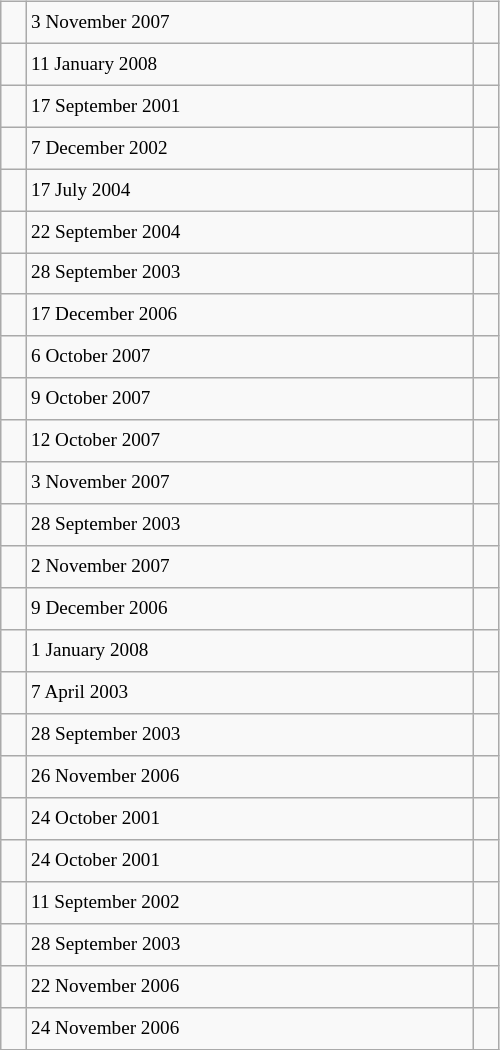<table class="wikitable" style="font-size: 80%; float: left; width: 26em; margin-right: 1em; height: 700px">
<tr>
<td></td>
<td>3 November 2007</td>
<td></td>
</tr>
<tr>
<td></td>
<td>11 January 2008</td>
<td></td>
</tr>
<tr>
<td></td>
<td>17 September 2001</td>
<td></td>
</tr>
<tr>
<td></td>
<td>7 December 2002</td>
<td></td>
</tr>
<tr>
<td></td>
<td>17 July 2004</td>
<td></td>
</tr>
<tr>
<td></td>
<td>22 September 2004</td>
<td></td>
</tr>
<tr>
<td></td>
<td>28 September 2003</td>
<td></td>
</tr>
<tr>
<td></td>
<td>17 December 2006</td>
<td></td>
</tr>
<tr>
<td></td>
<td>6 October 2007</td>
<td></td>
</tr>
<tr>
<td></td>
<td>9 October 2007</td>
<td></td>
</tr>
<tr>
<td></td>
<td>12 October 2007</td>
<td></td>
</tr>
<tr>
<td></td>
<td>3 November 2007</td>
<td></td>
</tr>
<tr>
<td></td>
<td>28 September 2003</td>
<td></td>
</tr>
<tr>
<td></td>
<td>2 November 2007</td>
<td></td>
</tr>
<tr>
<td></td>
<td>9 December 2006</td>
<td></td>
</tr>
<tr>
<td></td>
<td>1 January 2008</td>
<td></td>
</tr>
<tr>
<td></td>
<td>7 April 2003</td>
<td></td>
</tr>
<tr>
<td></td>
<td>28 September 2003</td>
<td></td>
</tr>
<tr>
<td></td>
<td>26 November 2006</td>
<td></td>
</tr>
<tr>
<td></td>
<td>24 October 2001</td>
<td></td>
</tr>
<tr>
<td></td>
<td>24 October 2001</td>
<td></td>
</tr>
<tr>
<td></td>
<td>11 September 2002</td>
<td></td>
</tr>
<tr>
<td></td>
<td>28 September 2003</td>
<td></td>
</tr>
<tr>
<td></td>
<td>22 November 2006</td>
<td></td>
</tr>
<tr>
<td></td>
<td>24 November 2006</td>
<td></td>
</tr>
</table>
